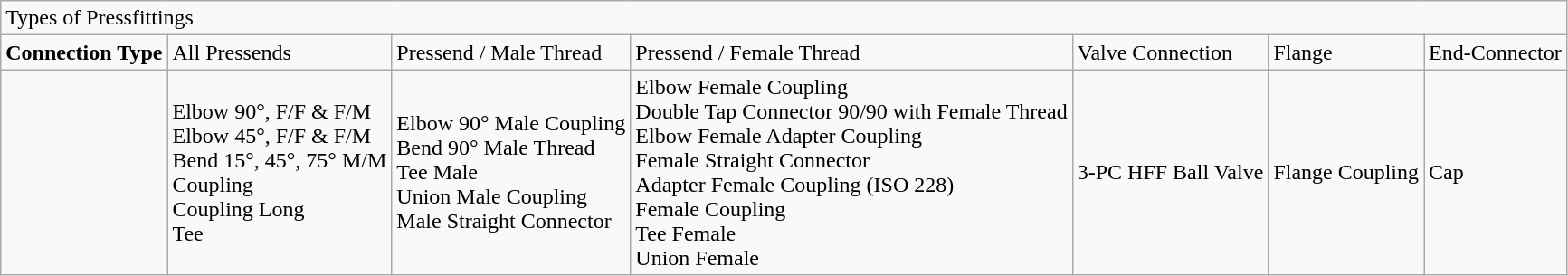<table class="wikitable mw-collapsed">
<tr>
<td colspan="7">Types of Pressfittings </td>
</tr>
<tr>
<td><strong>Connection Type</strong></td>
<td>All Pressends</td>
<td>Pressend / Male Thread</td>
<td>Pressend / Female Thread</td>
<td>Valve Connection</td>
<td>Flange</td>
<td>End-Connector</td>
</tr>
<tr>
<td></td>
<td>Elbow 90°, F/F & F/M<br>Elbow 45°, F/F & F/M<br>Bend 15°, 45°, 75° M/M<br>Coupling<br>Coupling Long<br>Tee</td>
<td>Elbow 90° Male Coupling<br>Bend 90° Male Thread<br>Tee Male<br>Union Male Coupling<br>Male Straight Connector</td>
<td>Elbow  Female Coupling<br>Double Tap Connector 90/90 with Female Thread<br>Elbow  Female Adapter Coupling<br>Female Straight Connector<br>Adapter Female Coupling (ISO 228)<br>Female Coupling<br>Tee Female<br>Union Female</td>
<td>3-PC HFF Ball Valve</td>
<td>Flange Coupling</td>
<td>Cap</td>
</tr>
</table>
